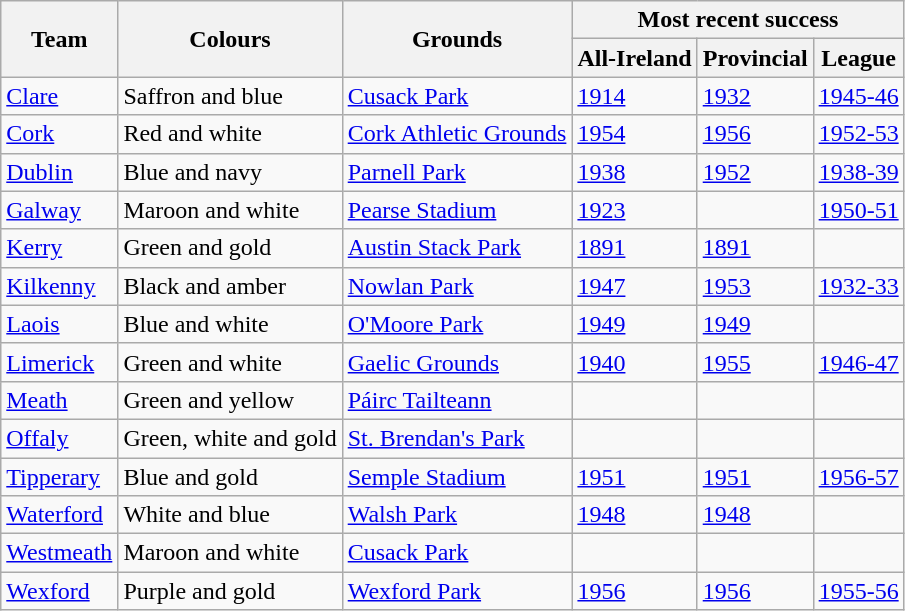<table class="wikitable">
<tr>
<th rowspan="2">Team</th>
<th rowspan="2">Colours</th>
<th rowspan="2">Grounds</th>
<th colspan="3">Most recent success</th>
</tr>
<tr>
<th>All-Ireland</th>
<th>Provincial</th>
<th>League</th>
</tr>
<tr>
<td><a href='#'>Clare</a></td>
<td>Saffron and blue</td>
<td><a href='#'>Cusack Park</a></td>
<td><a href='#'>1914</a></td>
<td><a href='#'>1932</a></td>
<td><a href='#'>1945-46</a></td>
</tr>
<tr>
<td><a href='#'>Cork</a></td>
<td>Red and white</td>
<td><a href='#'>Cork Athletic Grounds</a></td>
<td><a href='#'>1954</a></td>
<td><a href='#'>1956</a></td>
<td><a href='#'>1952-53</a></td>
</tr>
<tr>
<td><a href='#'>Dublin</a></td>
<td>Blue and navy</td>
<td><a href='#'>Parnell Park</a></td>
<td><a href='#'>1938</a></td>
<td><a href='#'>1952</a></td>
<td><a href='#'>1938-39</a></td>
</tr>
<tr>
<td><a href='#'>Galway</a></td>
<td>Maroon and white</td>
<td><a href='#'>Pearse Stadium</a></td>
<td><a href='#'>1923</a></td>
<td></td>
<td><a href='#'>1950-51</a></td>
</tr>
<tr>
<td><a href='#'>Kerry</a></td>
<td>Green and gold</td>
<td><a href='#'>Austin Stack Park</a></td>
<td><a href='#'>1891</a></td>
<td><a href='#'>1891</a></td>
<td></td>
</tr>
<tr>
<td><a href='#'>Kilkenny</a></td>
<td>Black and amber</td>
<td><a href='#'>Nowlan Park</a></td>
<td><a href='#'>1947</a></td>
<td><a href='#'>1953</a></td>
<td><a href='#'>1932-33</a></td>
</tr>
<tr>
<td><a href='#'>Laois</a></td>
<td>Blue and white</td>
<td><a href='#'>O'Moore Park</a></td>
<td><a href='#'>1949</a></td>
<td><a href='#'>1949</a></td>
<td></td>
</tr>
<tr>
<td><a href='#'>Limerick</a></td>
<td>Green and white</td>
<td><a href='#'>Gaelic Grounds</a></td>
<td><a href='#'>1940</a></td>
<td><a href='#'>1955</a></td>
<td><a href='#'>1946-47</a></td>
</tr>
<tr>
<td><a href='#'>Meath</a></td>
<td>Green and yellow</td>
<td><a href='#'>Páirc Tailteann</a></td>
<td></td>
<td></td>
<td></td>
</tr>
<tr>
<td><a href='#'>Offaly</a></td>
<td>Green, white and gold</td>
<td><a href='#'>St. Brendan's Park</a></td>
<td></td>
<td></td>
<td></td>
</tr>
<tr>
<td><a href='#'>Tipperary</a></td>
<td>Blue and gold</td>
<td><a href='#'>Semple Stadium</a></td>
<td><a href='#'>1951</a></td>
<td><a href='#'>1951</a></td>
<td><a href='#'>1956-57</a></td>
</tr>
<tr>
<td><a href='#'>Waterford</a></td>
<td>White and blue</td>
<td><a href='#'>Walsh Park</a></td>
<td><a href='#'>1948</a></td>
<td><a href='#'>1948</a></td>
<td></td>
</tr>
<tr>
<td><a href='#'>Westmeath</a></td>
<td>Maroon and white</td>
<td><a href='#'>Cusack Park</a></td>
<td></td>
<td></td>
<td></td>
</tr>
<tr>
<td><a href='#'>Wexford</a></td>
<td>Purple and gold</td>
<td><a href='#'>Wexford Park</a></td>
<td><a href='#'>1956</a></td>
<td><a href='#'>1956</a></td>
<td><a href='#'>1955-56</a></td>
</tr>
</table>
